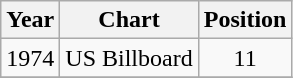<table class="wikitable">
<tr>
<th>Year</th>
<th>Chart</th>
<th>Position</th>
</tr>
<tr>
<td>1974</td>
<td>US Billboard</td>
<td align="center">11</td>
</tr>
<tr>
</tr>
</table>
